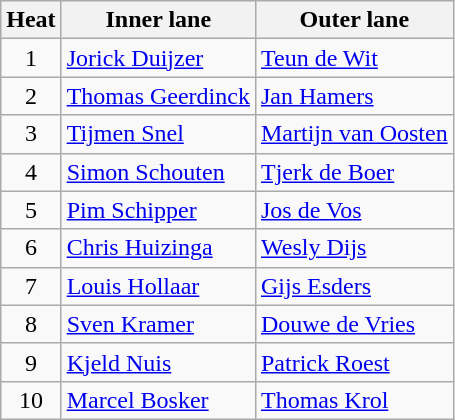<table class="wikitable">
<tr>
<th>Heat</th>
<th>Inner lane</th>
<th>Outer lane</th>
</tr>
<tr>
<td align="center">1</td>
<td><a href='#'>Jorick Duijzer</a></td>
<td><a href='#'>Teun de Wit</a></td>
</tr>
<tr>
<td align="center">2</td>
<td><a href='#'>Thomas Geerdinck</a></td>
<td><a href='#'>Jan Hamers</a></td>
</tr>
<tr>
<td align="center">3</td>
<td><a href='#'>Tijmen Snel</a></td>
<td><a href='#'>Martijn van Oosten</a></td>
</tr>
<tr>
<td align="center">4</td>
<td><a href='#'>Simon Schouten</a></td>
<td><a href='#'>Tjerk de Boer</a></td>
</tr>
<tr>
<td align="center">5</td>
<td><a href='#'>Pim Schipper</a></td>
<td><a href='#'>Jos de Vos</a></td>
</tr>
<tr>
<td align="center">6</td>
<td><a href='#'>Chris Huizinga</a></td>
<td><a href='#'>Wesly Dijs</a></td>
</tr>
<tr>
<td align="center">7</td>
<td><a href='#'>Louis Hollaar</a></td>
<td><a href='#'>Gijs Esders</a></td>
</tr>
<tr>
<td align="center">8</td>
<td><a href='#'>Sven Kramer</a></td>
<td><a href='#'>Douwe de Vries</a></td>
</tr>
<tr>
<td align="center">9</td>
<td><a href='#'>Kjeld Nuis</a></td>
<td><a href='#'>Patrick Roest</a></td>
</tr>
<tr>
<td align="center">10</td>
<td><a href='#'>Marcel Bosker</a></td>
<td><a href='#'>Thomas Krol</a></td>
</tr>
</table>
